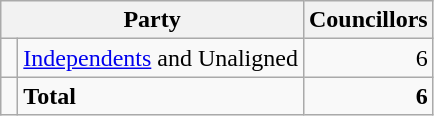<table class="wikitable">
<tr>
<th colspan="2">Party</th>
<th>Councillors</th>
</tr>
<tr>
<td> </td>
<td><a href='#'>Independents</a> and Unaligned</td>
<td align=right>6</td>
</tr>
<tr>
<td></td>
<td><strong>Total</strong></td>
<td align=right><strong>6</strong></td>
</tr>
</table>
